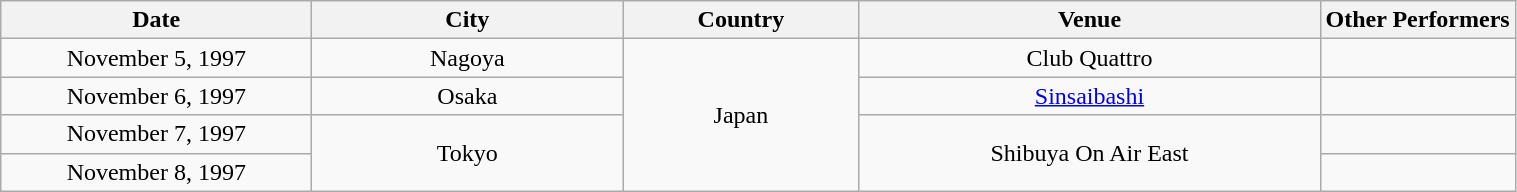<table class="wikitable" style="text-align:center;">
<tr>
<th style="width:200px;">Date</th>
<th style="width:200px;">City</th>
<th style="width:150px;">Country</th>
<th style="width:300px;">Venue</th>
<th>Other Performers</th>
</tr>
<tr>
<td>November 5, 1997</td>
<td>Nagoya</td>
<td rowspan="4">Japan</td>
<td>Club Quattro</td>
<td></td>
</tr>
<tr>
<td>November 6, 1997</td>
<td>Osaka</td>
<td><a href='#'>Sinsaibashi</a></td>
<td></td>
</tr>
<tr>
<td>November 7, 1997</td>
<td rowspan="2">Tokyo</td>
<td rowspan="2">Shibuya On Air East</td>
<td></td>
</tr>
<tr>
<td>November 8, 1997</td>
<td></td>
</tr>
</table>
